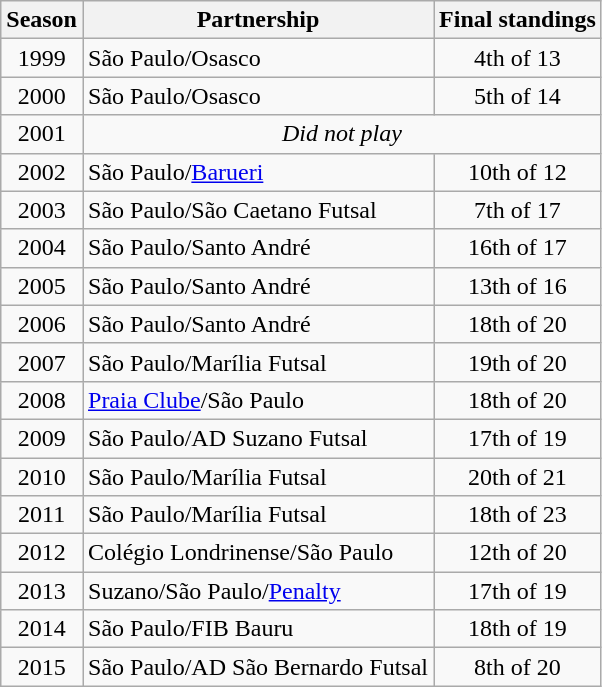<table class="wikitable sortable">
<tr>
<th>Season</th>
<th>Partnership</th>
<th>Final standings</th>
</tr>
<tr>
<td align=center>1999</td>
<td>São Paulo/Osasco</td>
<td align=center>4th of 13</td>
</tr>
<tr>
<td align=center>2000</td>
<td>São Paulo/Osasco</td>
<td align=center>5th of 14</td>
</tr>
<tr>
<td align=center>2001</td>
<td align=center colspan=2><em>Did not play</em></td>
</tr>
<tr>
<td align=center>2002</td>
<td>São Paulo/<a href='#'>Barueri</a></td>
<td align=center>10th of 12</td>
</tr>
<tr>
<td align=center>2003</td>
<td>São Paulo/São Caetano Futsal</td>
<td align=center>7th of 17</td>
</tr>
<tr>
<td align=center>2004</td>
<td>São Paulo/Santo André</td>
<td align=center>16th of 17</td>
</tr>
<tr>
<td align=center>2005</td>
<td>São Paulo/Santo André</td>
<td align=center>13th of 16</td>
</tr>
<tr>
<td align=center>2006</td>
<td>São Paulo/Santo André</td>
<td align=center>18th of 20</td>
</tr>
<tr>
<td align=center>2007</td>
<td>São Paulo/Marília Futsal</td>
<td align=center>19th of 20</td>
</tr>
<tr>
<td align=center>2008</td>
<td><a href='#'>Praia Clube</a>/São Paulo</td>
<td align=center>18th of 20</td>
</tr>
<tr>
<td align=center>2009</td>
<td>São Paulo/AD Suzano Futsal</td>
<td align=center>17th of 19</td>
</tr>
<tr>
<td align=center>2010</td>
<td>São Paulo/Marília Futsal</td>
<td align=center>20th of 21</td>
</tr>
<tr>
<td align=center>2011</td>
<td>São Paulo/Marília Futsal</td>
<td align=center>18th of 23</td>
</tr>
<tr>
<td align=center>2012</td>
<td>Colégio Londrinense/São Paulo</td>
<td align=center>12th of 20</td>
</tr>
<tr>
<td align=center>2013</td>
<td>Suzano/São Paulo/<a href='#'>Penalty</a></td>
<td align=center>17th of 19</td>
</tr>
<tr>
<td align=center>2014</td>
<td>São Paulo/FIB Bauru</td>
<td align=center>18th of 19</td>
</tr>
<tr>
<td align=center>2015</td>
<td>São Paulo/AD São Bernardo Futsal</td>
<td align=center>8th of 20</td>
</tr>
</table>
